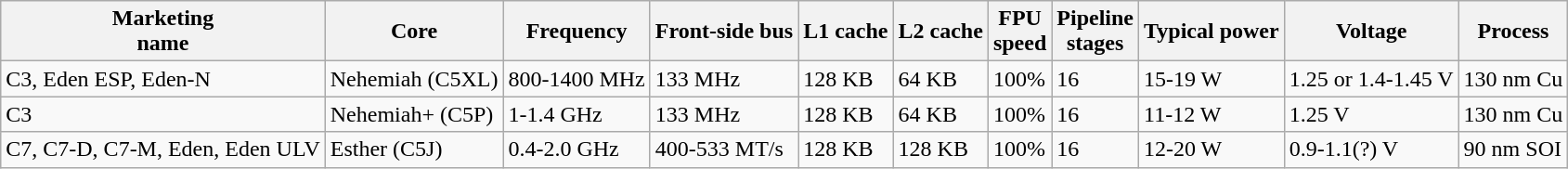<table class="wikitable">
<tr>
<th>Marketing<br>name</th>
<th>Core</th>
<th>Frequency</th>
<th>Front-side bus</th>
<th>L1 cache</th>
<th>L2 cache</th>
<th>FPU<br>speed</th>
<th>Pipeline<br>stages</th>
<th>Typical power</th>
<th>Voltage</th>
<th>Process</th>
</tr>
<tr>
<td>C3, Eden ESP, Eden-N</td>
<td>Nehemiah (C5XL)</td>
<td>800-1400 MHz</td>
<td>133 MHz</td>
<td>128 KB</td>
<td>64 KB</td>
<td>100%</td>
<td>16</td>
<td>15-19 W</td>
<td>1.25 or 1.4-1.45 V</td>
<td>130 nm Cu</td>
</tr>
<tr>
<td>C3</td>
<td>Nehemiah+ (C5P)</td>
<td>1-1.4 GHz</td>
<td>133 MHz</td>
<td>128 KB</td>
<td>64 KB</td>
<td>100%</td>
<td>16</td>
<td>11-12 W</td>
<td>1.25 V</td>
<td>130 nm Cu</td>
</tr>
<tr>
<td>C7, C7-D, C7-M, Eden, Eden ULV</td>
<td>Esther (C5J)</td>
<td>0.4-2.0 GHz</td>
<td>400-533 MT/s</td>
<td>128 KB</td>
<td>128 KB</td>
<td>100%</td>
<td>16</td>
<td>12-20 W</td>
<td>0.9-1.1(?) V</td>
<td>90 nm SOI</td>
</tr>
</table>
